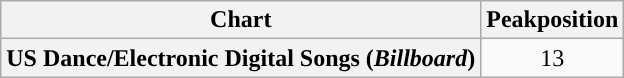<table class="wikitable plainrowheaders" style="text-align:center;">
<tr>
<th>Chart</th>
<th>Peakposition</th>
</tr>
<tr>
<th scope="row">US Dance/Electronic Digital Songs (<em>Billboard</em>)</th>
<td>13</td>
</tr>
</table>
